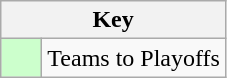<table class="wikitable" style="text-align: center;">
<tr>
<th colspan="2">Key</th>
</tr>
<tr>
<td style="background:#ccffcc; width:20px;"></td>
<td align="left">Teams to Playoffs</td>
</tr>
</table>
